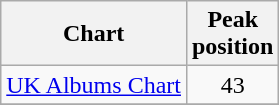<table class="wikitable">
<tr>
<th>Chart</th>
<th>Peak<br>position</th>
</tr>
<tr>
<td><a href='#'>UK Albums Chart</a></td>
<td style="text-align:center;">43</td>
</tr>
<tr>
</tr>
</table>
